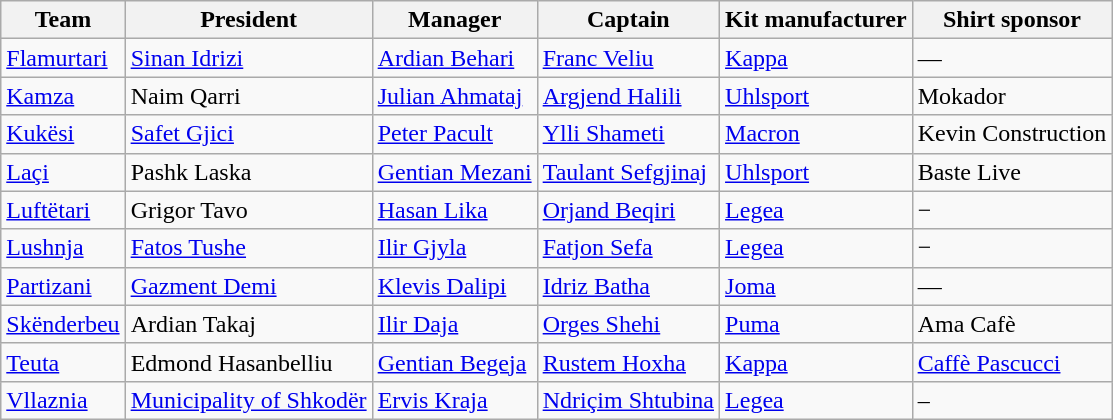<table class="wikitable sortable" style="text-align: left;">
<tr>
<th>Team</th>
<th>President</th>
<th>Manager</th>
<th>Captain</th>
<th>Kit manufacturer</th>
<th>Shirt sponsor</th>
</tr>
<tr>
<td><a href='#'>Flamurtari</a></td>
<td> <a href='#'>Sinan Idrizi</a></td>
<td> <a href='#'>Ardian Behari</a></td>
<td> <a href='#'>Franc Veliu</a></td>
<td><a href='#'>Kappa</a></td>
<td>—</td>
</tr>
<tr>
<td><a href='#'>Kamza</a></td>
<td> Naim Qarri</td>
<td> <a href='#'>Julian Ahmataj</a></td>
<td> <a href='#'>Argjend Halili</a></td>
<td><a href='#'>Uhlsport</a></td>
<td>Mokador</td>
</tr>
<tr>
<td><a href='#'>Kukësi</a></td>
<td> <a href='#'>Safet Gjici</a></td>
<td> <a href='#'>Peter Pacult</a></td>
<td> <a href='#'>Ylli Shameti</a></td>
<td><a href='#'>Macron</a></td>
<td>Kevin Construction</td>
</tr>
<tr>
<td><a href='#'>Laçi</a></td>
<td> Pashk Laska</td>
<td> <a href='#'>Gentian Mezani</a></td>
<td> <a href='#'>Taulant Sefgjinaj</a></td>
<td><a href='#'>Uhlsport</a></td>
<td>Baste Live</td>
</tr>
<tr>
<td><a href='#'>Luftëtari</a></td>
<td> Grigor Tavo</td>
<td> <a href='#'>Hasan Lika</a></td>
<td> <a href='#'>Orjand Beqiri</a></td>
<td><a href='#'>Legea</a></td>
<td>−</td>
</tr>
<tr>
<td><a href='#'>Lushnja</a></td>
<td> <a href='#'>Fatos Tushe</a></td>
<td> <a href='#'>Ilir Gjyla</a></td>
<td> <a href='#'>Fatjon Sefa</a></td>
<td><a href='#'>Legea</a></td>
<td>−</td>
</tr>
<tr>
<td><a href='#'>Partizani</a></td>
<td> <a href='#'>Gazment Demi</a></td>
<td> <a href='#'>Klevis Dalipi</a></td>
<td> <a href='#'>Idriz Batha</a></td>
<td><a href='#'>Joma</a></td>
<td>—</td>
</tr>
<tr>
<td><a href='#'>Skënderbeu</a></td>
<td> Ardian Takaj</td>
<td> <a href='#'>Ilir Daja</a></td>
<td> <a href='#'>Orges Shehi</a></td>
<td><a href='#'>Puma</a></td>
<td>Ama Cafè</td>
</tr>
<tr>
<td><a href='#'>Teuta</a></td>
<td> Edmond Hasanbelliu</td>
<td> <a href='#'>Gentian Begeja</a></td>
<td> <a href='#'>Rustem Hoxha</a></td>
<td><a href='#'>Kappa</a></td>
<td><a href='#'>Caffè Pascucci</a></td>
</tr>
<tr>
<td><a href='#'>Vllaznia</a></td>
<td> <a href='#'>Municipality of Shkodër</a></td>
<td> <a href='#'>Ervis Kraja</a></td>
<td> <a href='#'>Ndriçim Shtubina</a></td>
<td><a href='#'>Legea</a></td>
<td>–</td>
</tr>
</table>
